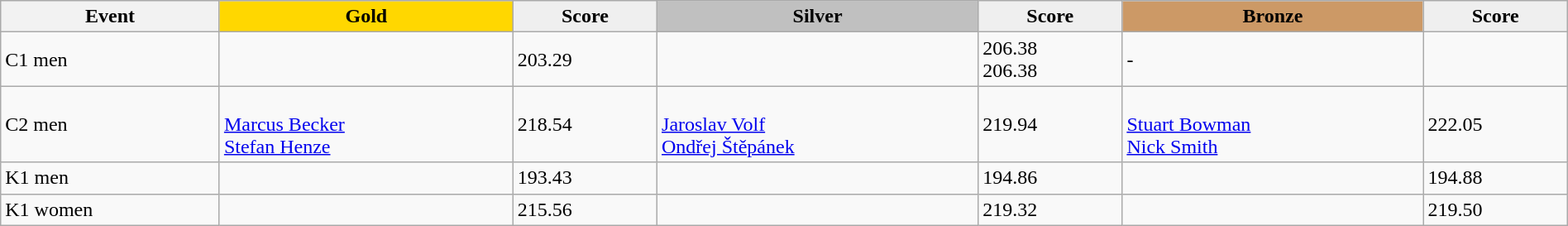<table class="wikitable" width=100%>
<tr>
<th>Event</th>
<td align=center bgcolor="gold"><strong>Gold</strong></td>
<td align=center bgcolor="EFEFEF"><strong>Score</strong></td>
<td align=center bgcolor="silver"><strong>Silver</strong></td>
<td align=center bgcolor="EFEFEF"><strong>Score</strong></td>
<td align=center bgcolor="CC9966"><strong>Bronze</strong></td>
<td align=center bgcolor="EFEFEF"><strong>Score</strong></td>
</tr>
<tr>
<td>C1 men</td>
<td></td>
<td>203.29</td>
<td><br></td>
<td>206.38<br>206.38</td>
<td>-</td>
<td></td>
</tr>
<tr>
<td>C2 men</td>
<td><br><a href='#'>Marcus Becker</a><br><a href='#'>Stefan Henze</a></td>
<td>218.54</td>
<td><br><a href='#'>Jaroslav Volf</a><br><a href='#'>Ondřej Štěpánek</a></td>
<td>219.94</td>
<td><br><a href='#'>Stuart Bowman</a><br><a href='#'>Nick Smith</a></td>
<td>222.05</td>
</tr>
<tr>
<td>K1 men</td>
<td></td>
<td>193.43</td>
<td></td>
<td>194.86</td>
<td></td>
<td>194.88</td>
</tr>
<tr>
<td>K1 women</td>
<td></td>
<td>215.56</td>
<td></td>
<td>219.32</td>
<td></td>
<td>219.50</td>
</tr>
</table>
